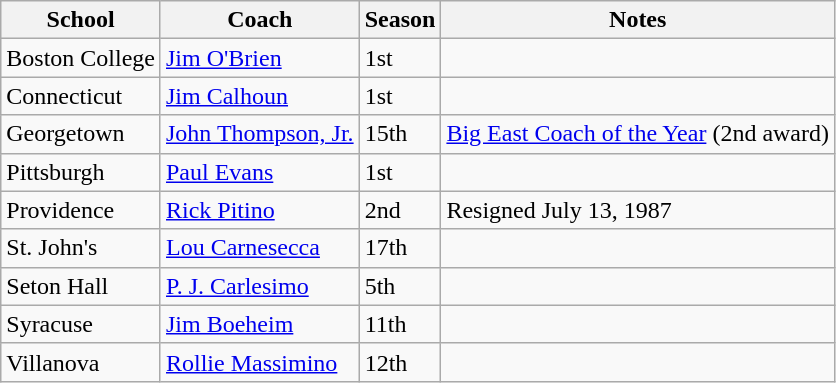<table class="wikitable">
<tr>
<th>School</th>
<th>Coach</th>
<th>Season</th>
<th>Notes</th>
</tr>
<tr>
<td>Boston College</td>
<td><a href='#'>Jim O'Brien</a></td>
<td>1st</td>
<td></td>
</tr>
<tr>
<td>Connecticut</td>
<td><a href='#'>Jim Calhoun</a></td>
<td>1st</td>
<td></td>
</tr>
<tr>
<td>Georgetown</td>
<td><a href='#'>John Thompson, Jr.</a></td>
<td>15th</td>
<td><a href='#'>Big East Coach of the Year</a> (2nd award)</td>
</tr>
<tr>
<td>Pittsburgh</td>
<td><a href='#'>Paul Evans</a></td>
<td>1st</td>
<td></td>
</tr>
<tr>
<td>Providence</td>
<td><a href='#'>Rick Pitino</a></td>
<td>2nd</td>
<td>Resigned July 13, 1987</td>
</tr>
<tr>
<td>St. John's</td>
<td><a href='#'>Lou Carnesecca</a></td>
<td>17th</td>
<td></td>
</tr>
<tr>
<td>Seton Hall</td>
<td><a href='#'>P. J. Carlesimo</a></td>
<td>5th</td>
<td></td>
</tr>
<tr>
<td>Syracuse</td>
<td><a href='#'>Jim Boeheim</a></td>
<td>11th</td>
<td></td>
</tr>
<tr>
<td>Villanova</td>
<td><a href='#'>Rollie Massimino</a></td>
<td>12th</td>
<td></td>
</tr>
</table>
